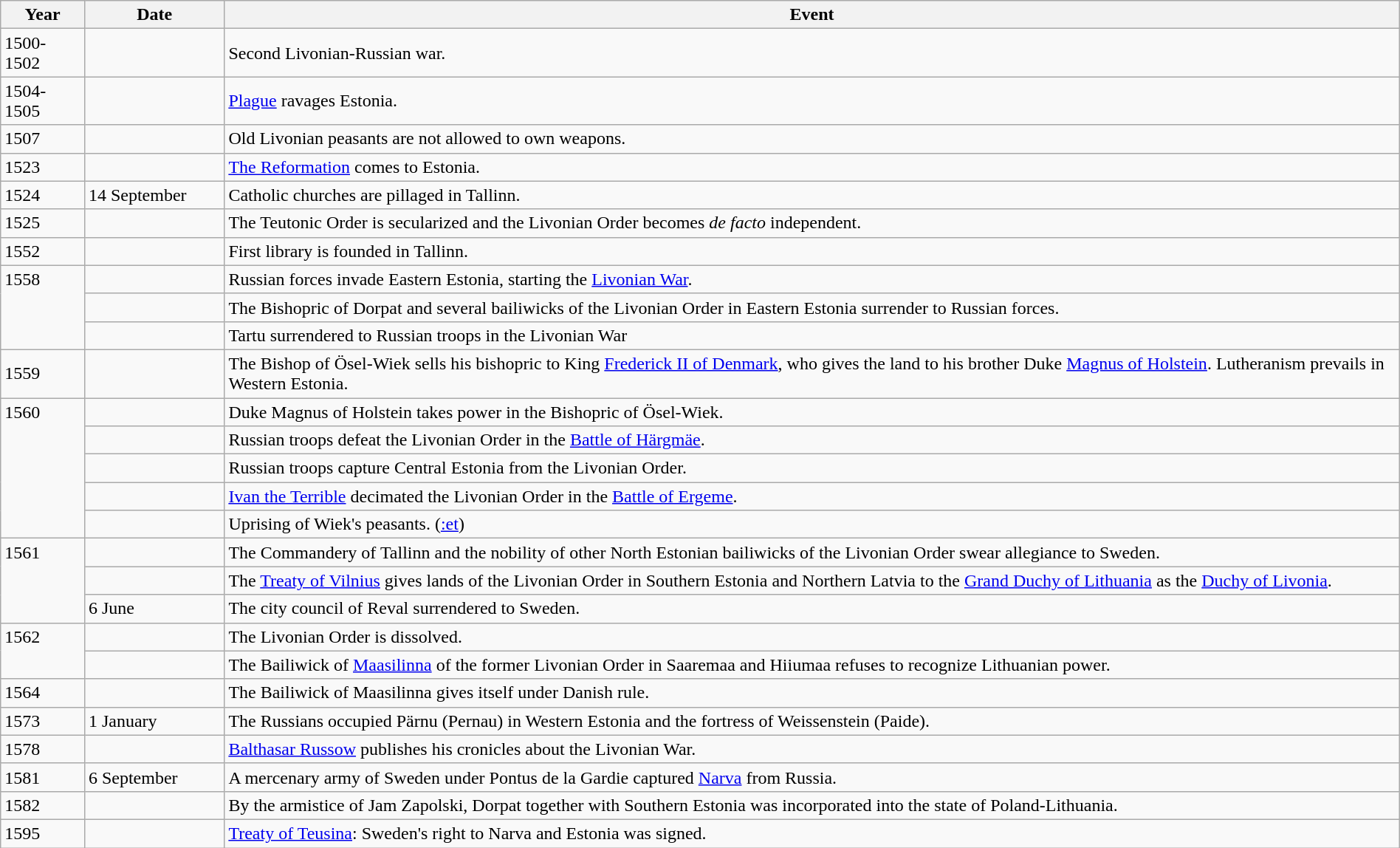<table class="wikitable" width="100%">
<tr>
<th style="width:6%">Year</th>
<th style="width:10%">Date</th>
<th>Event</th>
</tr>
<tr>
<td>1500-1502</td>
<td></td>
<td>Second Livonian-Russian war.</td>
</tr>
<tr>
<td>1504-1505</td>
<td></td>
<td><a href='#'>Plague</a> ravages Estonia.</td>
</tr>
<tr>
<td>1507</td>
<td></td>
<td>Old Livonian peasants are not allowed to own weapons.</td>
</tr>
<tr>
<td>1523</td>
<td></td>
<td><a href='#'>The Reformation</a> comes to Estonia.</td>
</tr>
<tr>
<td>1524</td>
<td>14 September</td>
<td>Catholic churches are pillaged in Tallinn.</td>
</tr>
<tr>
<td>1525</td>
<td></td>
<td>The Teutonic Order is secularized and the Livonian Order becomes <em>de facto</em> independent.</td>
</tr>
<tr>
<td>1552</td>
<td></td>
<td>First library is founded in Tallinn.</td>
</tr>
<tr>
<td rowspan="3" valign="top">1558</td>
<td></td>
<td>Russian forces invade Eastern Estonia, starting the <a href='#'>Livonian War</a>.</td>
</tr>
<tr>
<td></td>
<td>The Bishopric of Dorpat and several bailiwicks of the Livonian Order in Eastern Estonia surrender to Russian forces.</td>
</tr>
<tr>
<td></td>
<td>Tartu surrendered to Russian troops in the Livonian War</td>
</tr>
<tr>
<td>1559</td>
<td></td>
<td>The Bishop of Ösel-Wiek sells his bishopric to King <a href='#'>Frederick II of Denmark</a>, who gives the land to his brother Duke <a href='#'>Magnus of Holstein</a>. Lutheranism prevails in Western Estonia.</td>
</tr>
<tr>
<td rowspan="5" valign="top">1560</td>
<td></td>
<td>Duke Magnus of Holstein takes power in the Bishopric of Ösel-Wiek.</td>
</tr>
<tr>
<td></td>
<td>Russian troops defeat the Livonian Order in the <a href='#'>Battle of Härgmäe</a>.</td>
</tr>
<tr>
<td></td>
<td>Russian troops capture Central Estonia from the Livonian Order.</td>
</tr>
<tr>
<td></td>
<td><a href='#'>Ivan the Terrible</a> decimated the Livonian Order in the <a href='#'>Battle of Ergeme</a>.</td>
</tr>
<tr>
<td></td>
<td>Uprising of Wiek's peasants. (<a href='#'>:et</a>)</td>
</tr>
<tr>
<td rowspan="3" valign="top">1561</td>
<td></td>
<td>The Commandery of Tallinn and the nobility of other North Estonian bailiwicks of the Livonian Order swear allegiance to Sweden.</td>
</tr>
<tr>
<td></td>
<td>The <a href='#'>Treaty of Vilnius</a> gives lands of the Livonian Order in Southern Estonia and Northern Latvia to the <a href='#'>Grand Duchy of Lithuania</a> as the <a href='#'>Duchy of Livonia</a>.</td>
</tr>
<tr>
<td>6 June</td>
<td>The city council of Reval surrendered to Sweden.</td>
</tr>
<tr>
<td rowspan="2" valign="top">1562</td>
<td></td>
<td>The Livonian Order is dissolved.</td>
</tr>
<tr>
<td></td>
<td>The Bailiwick of <a href='#'>Maasilinna</a> of the former Livonian Order in Saaremaa and Hiiumaa refuses to recognize Lithuanian power.</td>
</tr>
<tr>
<td>1564</td>
<td></td>
<td>The Bailiwick of Maasilinna gives itself under Danish rule.</td>
</tr>
<tr>
<td>1573</td>
<td>1 January</td>
<td>The Russians occupied Pärnu (Pernau) in Western Estonia and the fortress of Weissenstein (Paide).</td>
</tr>
<tr>
<td>1578</td>
<td></td>
<td><a href='#'>Balthasar Russow</a> publishes his cronicles about the Livonian War.</td>
</tr>
<tr>
<td>1581</td>
<td>6 September</td>
<td>A mercenary army of Sweden under Pontus de la Gardie captured <a href='#'>Narva</a> from Russia.</td>
</tr>
<tr>
<td>1582</td>
<td></td>
<td>By the armistice of Jam Zapolski, Dorpat together with Southern Estonia was incorporated into the state of Poland-Lithuania.</td>
</tr>
<tr>
<td>1595</td>
<td></td>
<td><a href='#'>Treaty of Teusina</a>: Sweden's right to Narva and Estonia was signed.</td>
</tr>
</table>
